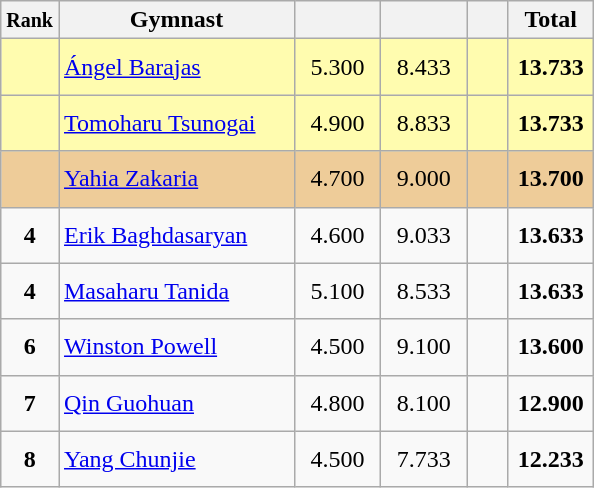<table style="text-align:center;" class="wikitable sortable">
<tr>
<th scope="col" style="width:15px;"><small>Rank</small></th>
<th scope="col" style="width:150px;">Gymnast</th>
<th scope="col" style="width:50px;"><small></small></th>
<th scope="col" style="width:50px;"><small></small></th>
<th scope="col" style="width:20px;"><small></small></th>
<th scope="col" style="width:50px;">Total</th>
</tr>
<tr style="background:#fffcaf;">
<td scope="row" style="text-align:center"><strong></strong></td>
<td style="height:30px; text-align:left;"> <a href='#'>Ángel Barajas</a></td>
<td>5.300</td>
<td>8.433</td>
<td></td>
<td><strong>13.733</strong></td>
</tr>
<tr style="background:#fffcaf;">
<td scope="row" style="text-align:center"><strong></strong></td>
<td style="height:30px; text-align:left;"> <a href='#'>Tomoharu Tsunogai</a></td>
<td>4.900</td>
<td>8.833</td>
<td></td>
<td><strong>13.733</strong></td>
</tr>
<tr style="background:#ec9;">
<td scope="row" style="text-align:center"><strong></strong></td>
<td style="height:30px; text-align:left;"> <a href='#'>Yahia Zakaria</a></td>
<td>4.700</td>
<td>9.000</td>
<td></td>
<td><strong>13.700</strong></td>
</tr>
<tr>
<td scope="row" style="text-align:center"><strong>4</strong></td>
<td style="height:30px; text-align:left;"> <a href='#'>Erik Baghdasaryan</a></td>
<td>4.600</td>
<td>9.033</td>
<td></td>
<td><strong>13.633</strong></td>
</tr>
<tr>
<td scope="row" style="text-align:center"><strong>4</strong></td>
<td style="height:30px; text-align:left;"> <a href='#'>Masaharu Tanida</a></td>
<td>5.100</td>
<td>8.533</td>
<td></td>
<td><strong>13.633</strong></td>
</tr>
<tr>
<td scope="row" style="text-align:center"><strong>6</strong></td>
<td style="height:30px; text-align:left;"> <a href='#'>Winston Powell</a></td>
<td>4.500</td>
<td>9.100</td>
<td></td>
<td><strong>13.600</strong></td>
</tr>
<tr>
<td scope="row" style="text-align:center"><strong>7</strong></td>
<td style="height:30px; text-align:left;"> <a href='#'>Qin Guohuan</a></td>
<td>4.800</td>
<td>8.100</td>
<td></td>
<td><strong>12.900</strong></td>
</tr>
<tr>
<td scope="row" style="text-align:center"><strong>8</strong></td>
<td style="height:30px; text-align:left;"> <a href='#'>Yang Chunjie</a></td>
<td>4.500</td>
<td>7.733</td>
<td></td>
<td><strong>12.233</strong></td>
</tr>
</table>
